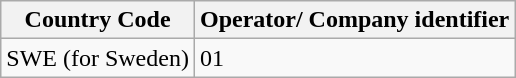<table class="wikitable">
<tr>
<th>Country Code</th>
<th>Operator/ Company identifier</th>
</tr>
<tr>
<td>SWE (for Sweden)</td>
<td>01</td>
</tr>
</table>
